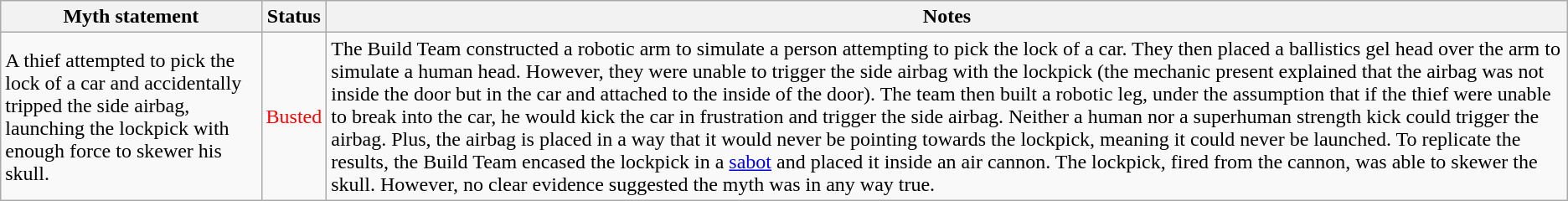<table class="wikitable plainrowheaders">
<tr>
<th>Myth statement</th>
<th>Status</th>
<th>Notes</th>
</tr>
<tr>
<td>A thief attempted to pick the lock of a car and accidentally tripped the side airbag, launching the lockpick with enough force to skewer his skull.</td>
<td style="color:red">Busted</td>
<td>The Build Team constructed a robotic arm to simulate a person attempting to pick the lock of a car. They then placed a ballistics gel head over the arm to simulate a human head. However, they were unable to trigger the side airbag with the lockpick (the mechanic present explained that the airbag was not inside the door but in the car and attached to the inside of the door). The team then built a robotic leg, under the assumption that if the thief were unable to break into the car, he would kick the car in frustration and trigger the side airbag. Neither a human nor a superhuman strength kick could trigger the airbag. Plus, the airbag is placed in a way that it would never be pointing towards the lockpick, meaning it could never be launched. To replicate the results, the Build Team encased the lockpick in a <a href='#'>sabot</a> and placed it inside an air cannon. The lockpick, fired from the cannon, was able to skewer the skull. However, no clear evidence suggested the myth was in any way true.</td>
</tr>
</table>
